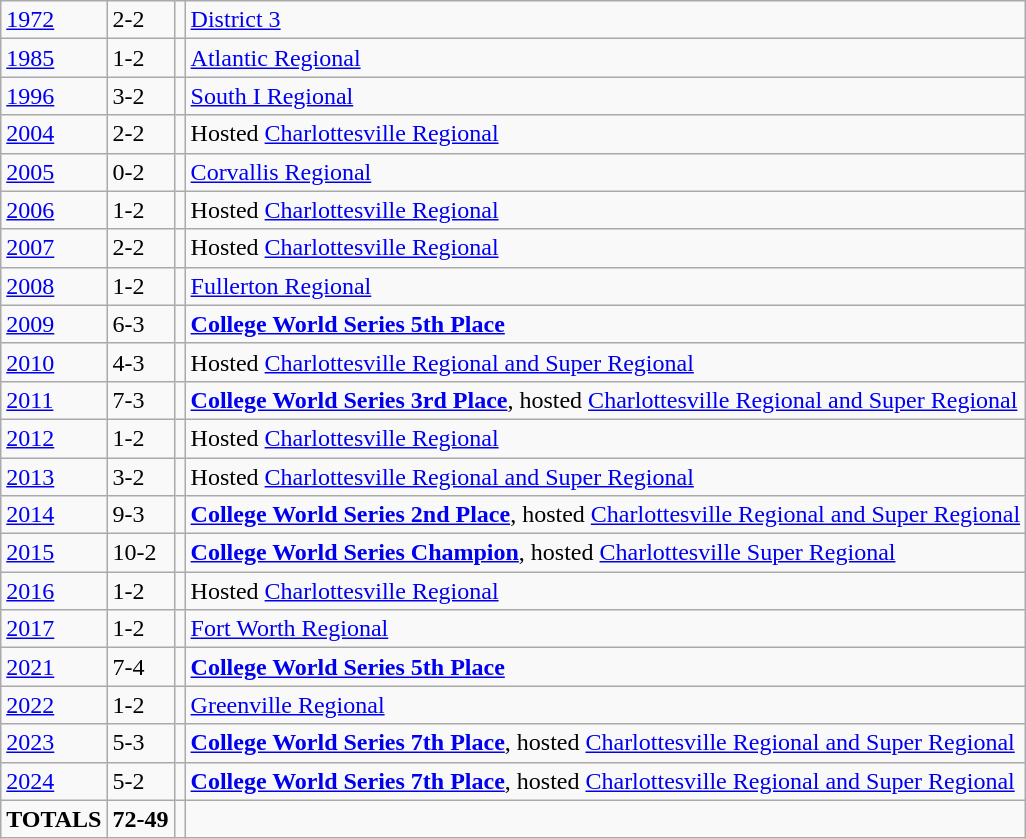<table class="wikitable">
<tr align="left">
<td><a href='#'>1972</a></td>
<td>2-2</td>
<td></td>
<td><a href='#'>District 3</a></td>
</tr>
<tr align="left">
<td><a href='#'>1985</a></td>
<td>1-2</td>
<td></td>
<td><a href='#'>Atlantic Regional</a></td>
</tr>
<tr align="left">
<td><a href='#'>1996</a></td>
<td>3-2</td>
<td></td>
<td><a href='#'>South I Regional</a></td>
</tr>
<tr align="left">
<td><a href='#'>2004</a></td>
<td>2-2</td>
<td></td>
<td>Hosted <a href='#'>Charlottesville Regional</a></td>
</tr>
<tr align="left">
<td><a href='#'>2005</a></td>
<td>0-2</td>
<td></td>
<td><a href='#'>Corvallis Regional</a></td>
</tr>
<tr align="left">
<td><a href='#'>2006</a></td>
<td>1-2</td>
<td></td>
<td>Hosted <a href='#'>Charlottesville Regional</a></td>
</tr>
<tr align="left">
<td><a href='#'>2007</a></td>
<td>2-2</td>
<td></td>
<td>Hosted <a href='#'>Charlottesville Regional</a></td>
</tr>
<tr align="left">
<td><a href='#'>2008</a></td>
<td>1-2</td>
<td></td>
<td><a href='#'>Fullerton Regional</a></td>
</tr>
<tr align="left">
<td><a href='#'>2009</a></td>
<td>6-3</td>
<td></td>
<td><strong><a href='#'>College World Series 5th Place</a></strong></td>
</tr>
<tr align="left">
<td><a href='#'>2010</a></td>
<td>4-3</td>
<td></td>
<td>Hosted <a href='#'>Charlottesville Regional and Super Regional</a></td>
</tr>
<tr align="left">
<td><a href='#'>2011</a></td>
<td>7-3</td>
<td></td>
<td><strong><a href='#'>College World Series 3rd Place</a></strong>, hosted <a href='#'>Charlottesville Regional and Super Regional</a></td>
</tr>
<tr align="left">
<td><a href='#'>2012</a></td>
<td>1-2</td>
<td></td>
<td>Hosted <a href='#'>Charlottesville Regional</a></td>
</tr>
<tr align="left">
<td><a href='#'>2013</a></td>
<td>3-2</td>
<td></td>
<td>Hosted <a href='#'>Charlottesville Regional and Super Regional</a></td>
</tr>
<tr align="left">
<td><a href='#'>2014</a></td>
<td>9-3</td>
<td></td>
<td><strong><a href='#'>College World Series 2nd Place</a></strong>, hosted <a href='#'>Charlottesville Regional and Super Regional</a></td>
</tr>
<tr align="left">
<td><a href='#'>2015</a></td>
<td>10-2</td>
<td></td>
<td><strong><a href='#'>College World Series Champion</a></strong>, hosted <a href='#'>Charlottesville Super Regional</a></td>
</tr>
<tr align="left">
<td><a href='#'>2016</a></td>
<td>1-2</td>
<td></td>
<td>Hosted <a href='#'>Charlottesville Regional</a></td>
</tr>
<tr align="left">
<td><a href='#'>2017</a></td>
<td>1-2</td>
<td></td>
<td><a href='#'>Fort Worth Regional</a></td>
</tr>
<tr align="left">
<td><a href='#'>2021</a></td>
<td>7-4</td>
<td></td>
<td><strong><a href='#'>College World Series 5th Place</a></strong></td>
</tr>
<tr align="left">
<td><a href='#'>2022</a></td>
<td>1-2</td>
<td></td>
<td><a href='#'>Greenville Regional</a></td>
</tr>
<tr align="left">
<td><a href='#'>2023</a></td>
<td>5-3</td>
<td></td>
<td><strong><a href='#'>College World Series 7th Place</a></strong>, hosted <a href='#'>Charlottesville Regional and Super Regional</a></td>
</tr>
<tr align="left">
<td><a href='#'>2024</a></td>
<td>5-2</td>
<td></td>
<td><strong><a href='#'>College World Series 7th Place</a></strong>, hosted <a href='#'>Charlottesville Regional and Super Regional</a></td>
</tr>
<tr align="left">
<td><strong>TOTALS</strong></td>
<td><strong>72-49</strong></td>
<td><strong></strong></td>
<td></td>
</tr>
</table>
